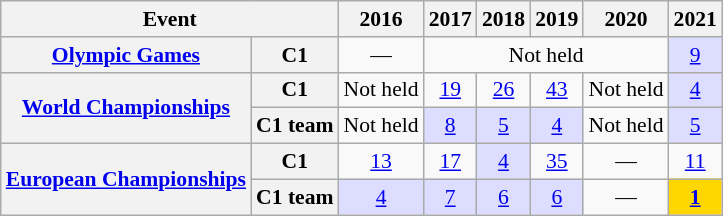<table class="wikitable plainrowheaders" style=font-size:90%>
<tr>
<th scope="col" colspan=2>Event</th>
<th scope="col">2016</th>
<th scope="col">2017</th>
<th scope="col">2018</th>
<th scope="col">2019</th>
<th scope="col">2020</th>
<th scope="col">2021</th>
</tr>
<tr style="text-align:center;">
<th scope="row"><a href='#'>Olympic Games</a></th>
<th scope="row">C1</th>
<td>—</td>
<td colspan=4>Not held</td>
<td style="background:#ddf;"><a href='#'>9</a></td>
</tr>
<tr style="text-align:center;">
<th scope="row" rowspan=2><a href='#'>World Championships</a></th>
<th scope="row">C1</th>
<td>Not held</td>
<td><a href='#'>19</a></td>
<td><a href='#'>26</a></td>
<td><a href='#'>43</a></td>
<td>Not held</td>
<td style="background:#ddf;"><a href='#'>4</a></td>
</tr>
<tr style="text-align:center;">
<th scope="row">C1 team</th>
<td>Not held</td>
<td style="background:#ddf;"><a href='#'>8</a></td>
<td style="background:#ddf;"><a href='#'>5</a></td>
<td style="background:#ddf;"><a href='#'>4</a></td>
<td>Not held</td>
<td style="background:#ddf;"><a href='#'>5</a></td>
</tr>
<tr style="text-align:center;">
<th scope="row" rowspan=2><a href='#'>European Championships</a></th>
<th scope="row">C1</th>
<td><a href='#'>13</a></td>
<td><a href='#'>17</a></td>
<td style="background:#ddf;"><a href='#'>4</a></td>
<td><a href='#'>35</a></td>
<td>—</td>
<td><a href='#'>11</a></td>
</tr>
<tr style="text-align:center;">
<th scope="row">C1 team</th>
<td style="background:#ddf;"><a href='#'>4</a></td>
<td style="background:#ddf;"><a href='#'>7</a></td>
<td style="background:#ddf;"><a href='#'>6</a></td>
<td style="background:#ddf;"><a href='#'>6</a></td>
<td>—</td>
<td style="background:gold;"><a href='#'><strong>1</strong></a></td>
</tr>
</table>
